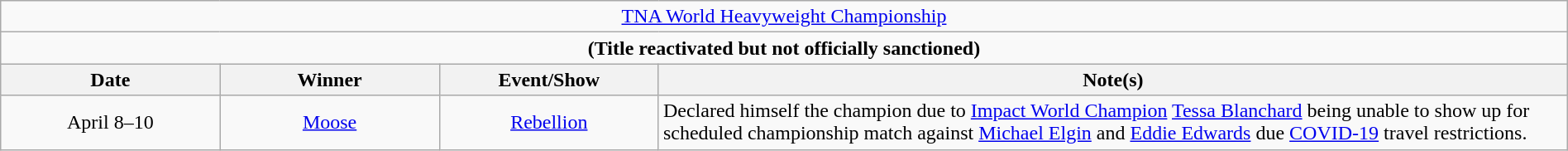<table class="wikitable" style="text-align:center; width:100%;">
<tr>
<td colspan="4" style="text-align: center;"><a href='#'>TNA World Heavyweight Championship</a></td>
</tr>
<tr>
<td colspan="4" style="text-align: center;"><strong>(Title reactivated but not officially sanctioned)</strong></td>
</tr>
<tr>
<th width=14%>Date</th>
<th width=14%>Winner</th>
<th width=14%>Event/Show</th>
<th width=58%>Note(s)</th>
</tr>
<tr>
<td>April 8–10<br></td>
<td><a href='#'>Moose</a></td>
<td><a href='#'>Rebellion</a><br></td>
<td align=left>Declared himself the champion due to <a href='#'>Impact World Champion</a> <a href='#'>Tessa Blanchard</a> being unable to show up for scheduled championship match against <a href='#'>Michael Elgin</a> and <a href='#'>Eddie Edwards</a> due <a href='#'>COVID-19</a> travel restrictions.</td>
</tr>
</table>
